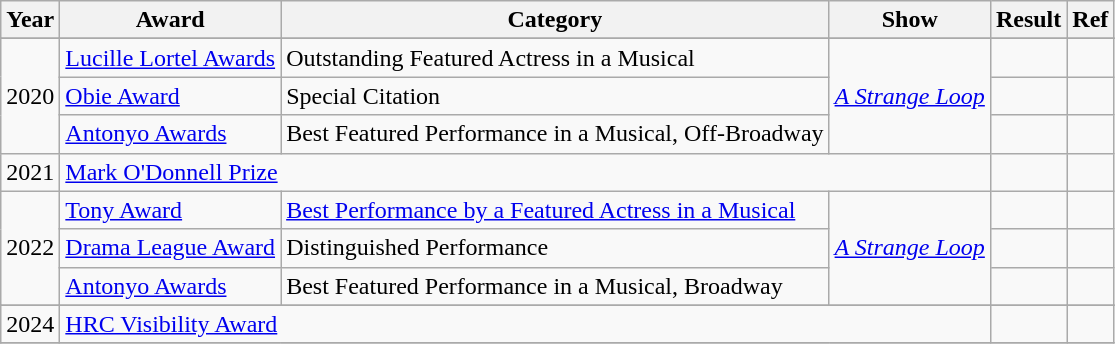<table class="wikitable">
<tr>
<th>Year</th>
<th>Award</th>
<th>Category</th>
<th>Show</th>
<th>Result</th>
<th>Ref</th>
</tr>
<tr>
</tr>
<tr>
<td rowspan="3" align="center">2020</td>
<td><a href='#'>Lucille Lortel Awards</a></td>
<td>Outstanding Featured Actress in a Musical</td>
<td rowspan="3"><em><a href='#'>A Strange Loop</a></em></td>
<td></td>
<td></td>
</tr>
<tr>
<td><a href='#'>Obie Award</a></td>
<td>Special Citation</td>
<td></td>
<td></td>
</tr>
<tr>
<td><a href='#'>Antonyo Awards</a></td>
<td>Best Featured Performance in a Musical, Off-Broadway</td>
<td></td>
<td></td>
</tr>
<tr>
<td rowspan="1" align="center">2021</td>
<td colspan="3"><a href='#'>Mark O'Donnell Prize</a></td>
<td></td>
<td></td>
</tr>
<tr>
<td rowspan="3" align="center">2022</td>
<td><a href='#'>Tony Award</a></td>
<td><a href='#'>Best Performance by a Featured Actress in a Musical</a></td>
<td rowspan="3"><em><a href='#'>A Strange Loop</a></em></td>
<td></td>
<td></td>
</tr>
<tr>
<td><a href='#'>Drama League Award</a></td>
<td>Distinguished Performance</td>
<td></td>
<td></td>
</tr>
<tr>
<td><a href='#'>Antonyo Awards</a></td>
<td>Best Featured Performance in a Musical, Broadway</td>
<td></td>
<td></td>
</tr>
<tr>
</tr>
<tr>
<td rowspan="1" align="center">2024</td>
<td colspan="3"><a href='#'>HRC Visibility Award</a></td>
<td></td>
<td></td>
</tr>
<tr>
</tr>
</table>
